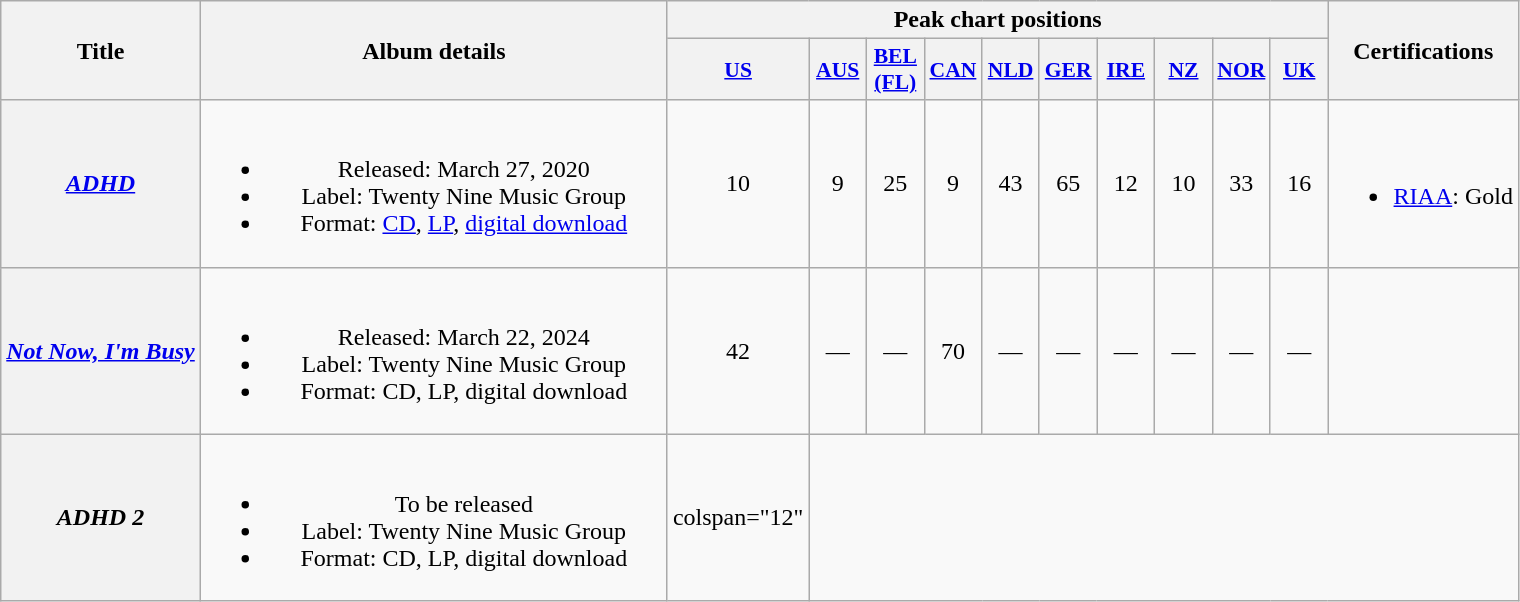<table class="wikitable plainrowheaders" style="text-align:center">
<tr>
<th scope="col" rowspan="2">Title</th>
<th scope="col" rowspan="2" style="width:19em;">Album details</th>
<th scope="col" colspan="10">Peak chart positions</th>
<th scope="col" rowspan="2">Certifications</th>
</tr>
<tr>
<th scope="col" style="width:2.2em;font-size:90%;"><a href='#'>US</a><br></th>
<th scope="col" style="width:2.2em;font-size:90%;"><a href='#'>AUS</a><br></th>
<th scope="col" style="width:2.2em;font-size:90%;"><a href='#'>BEL<br>(FL)</a><br></th>
<th scope="col" style="width:2.2em;font-size:90%;"><a href='#'>CAN</a><br></th>
<th scope="col" style="width:2.2em;font-size:90%;"><a href='#'>NLD</a><br></th>
<th scope="col" style="width:2.2em;font-size:90%;"><a href='#'>GER</a><br></th>
<th scope="col" style="width:2.2em;font-size:90%;"><a href='#'>IRE</a><br></th>
<th scope="col" style="width:2.2em;font-size:90%;"><a href='#'>NZ</a><br></th>
<th scope="col" style="width:2.2em;font-size:90%;"><a href='#'>NOR</a><br></th>
<th scope="col" style="width:2.2em;font-size:90%;"><a href='#'>UK</a><br></th>
</tr>
<tr>
<th scope="row"><em><a href='#'>ADHD</a></em></th>
<td><br><ul><li>Released: March 27, 2020</li><li>Label: Twenty Nine Music Group</li><li>Format: <a href='#'>CD</a>, <a href='#'>LP</a>, <a href='#'>digital download</a></li></ul></td>
<td>10</td>
<td>9</td>
<td>25</td>
<td>9</td>
<td>43</td>
<td>65</td>
<td>12</td>
<td>10</td>
<td>33</td>
<td>16</td>
<td><br><ul><li><a href='#'>RIAA</a>: Gold</li></ul></td>
</tr>
<tr>
<th scope="row"><em><a href='#'>Not Now, I'm Busy</a></em></th>
<td><br><ul><li>Released: March 22, 2024</li><li>Label: Twenty Nine Music Group</li><li>Format: CD, LP, digital download</li></ul></td>
<td>42</td>
<td>—</td>
<td>—</td>
<td>70</td>
<td>—</td>
<td>—</td>
<td>—</td>
<td>—</td>
<td>—</td>
<td>—</td>
<td></td>
</tr>
<tr>
<th scope="row"><em>ADHD 2</em></th>
<td><br><ul><li>To be released</li><li>Label: Twenty Nine Music Group</li><li>Format: CD, LP, digital download</li></ul></td>
<td>colspan="12" </td>
</tr>
</table>
